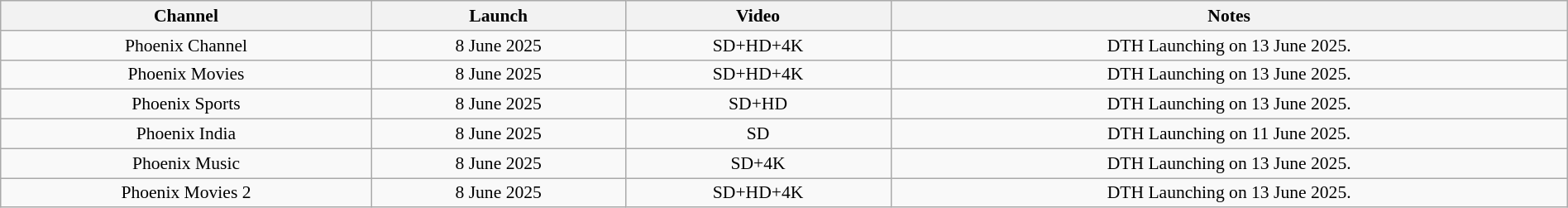<table class="wikitable sortable" style="border-collapse:collapse; font-size: 90%; text-align:center" width="100%">
<tr>
<th>Channel</th>
<th>Launch</th>
<th>Video</th>
<th>Notes</th>
</tr>
<tr>
<td>Phoenix Channel</td>
<td>8 June 2025</td>
<td>SD+HD+4K</td>
<td>DTH Launching on 13 June 2025.</td>
</tr>
<tr>
<td>Phoenix Movies</td>
<td>8 June 2025</td>
<td>SD+HD+4K</td>
<td>DTH Launching on 13 June 2025.</td>
</tr>
<tr>
<td>Phoenix Sports</td>
<td>8 June 2025</td>
<td>SD+HD</td>
<td>DTH Launching on 13 June 2025.</td>
</tr>
<tr>
<td>Phoenix India</td>
<td>8 June 2025</td>
<td>SD</td>
<td>DTH Launching on 11 June 2025.</td>
</tr>
<tr>
<td>Phoenix Music</td>
<td>8 June 2025</td>
<td>SD+4K</td>
<td>DTH Launching on 13 June 2025.</td>
</tr>
<tr>
<td>Phoenix Movies 2</td>
<td>8 June 2025</td>
<td>SD+HD+4K</td>
<td>DTH Launching on 13 June 2025.</td>
</tr>
</table>
